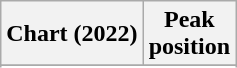<table class="wikitable sortable plainrowheaders" style="text-align:center">
<tr>
<th scope="col">Chart (2022)</th>
<th scope="col">Peak<br>position</th>
</tr>
<tr>
</tr>
<tr>
</tr>
<tr>
</tr>
<tr>
</tr>
<tr>
</tr>
<tr>
</tr>
<tr>
</tr>
<tr>
</tr>
<tr>
</tr>
<tr>
</tr>
</table>
